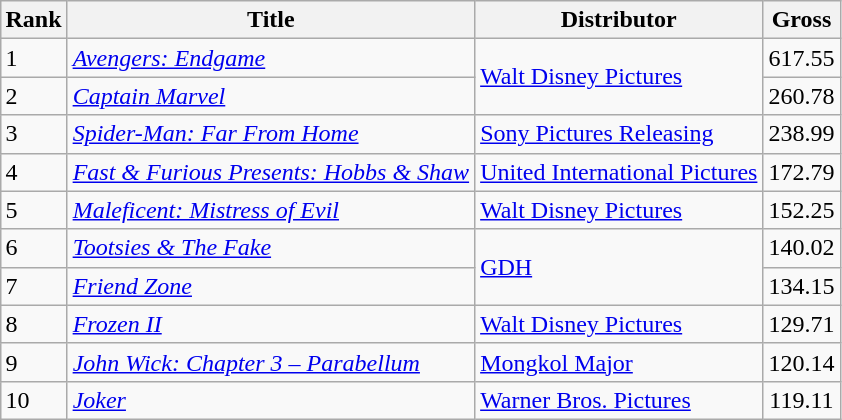<table class="wikitable sortable" style="margin:auto; margin:auto;">
<tr>
<th>Rank</th>
<th>Title</th>
<th>Distributor</th>
<th>Gross<br></th>
</tr>
<tr>
<td>1</td>
<td><em><a href='#'>Avengers: Endgame</a></em></td>
<td rowspan="2"><a href='#'>Walt Disney Pictures</a></td>
<td style="text-align:center;">617.55</td>
</tr>
<tr>
<td>2</td>
<td><em><a href='#'>Captain Marvel</a></em></td>
<td style="text-align:center;">260.78</td>
</tr>
<tr>
<td>3</td>
<td><em><a href='#'>Spider-Man: Far From Home</a></em></td>
<td><a href='#'>Sony Pictures Releasing</a></td>
<td style="text-align:center;">238.99</td>
</tr>
<tr>
<td>4</td>
<td><em><a href='#'>Fast & Furious Presents: Hobbs & Shaw</a></em></td>
<td><a href='#'>United International Pictures</a></td>
<td style="text-align:center;">172.79</td>
</tr>
<tr>
<td>5</td>
<td><em><a href='#'>Maleficent: Mistress of Evil</a></em></td>
<td><a href='#'>Walt Disney Pictures</a></td>
<td style="text-align:center;">152.25</td>
</tr>
<tr>
<td>6</td>
<td><em><a href='#'>Tootsies & The Fake</a></em></td>
<td rowspan="2"><a href='#'>GDH</a></td>
<td style="text-align:center;">140.02</td>
</tr>
<tr>
<td>7</td>
<td><em><a href='#'>Friend Zone</a></em></td>
<td style="text-align:center;">134.15</td>
</tr>
<tr>
<td>8</td>
<td><em><a href='#'>Frozen II</a></em></td>
<td><a href='#'>Walt Disney Pictures</a></td>
<td style="text-align:center;">129.71</td>
</tr>
<tr>
<td>9</td>
<td><em><a href='#'>John Wick: Chapter 3 – Parabellum</a></em></td>
<td><a href='#'>Mongkol Major</a></td>
<td style="text-align:center;">120.14</td>
</tr>
<tr>
<td>10</td>
<td><em><a href='#'>Joker</a></em></td>
<td><a href='#'>Warner Bros. Pictures</a></td>
<td style="text-align:center;">119.11</td>
</tr>
</table>
